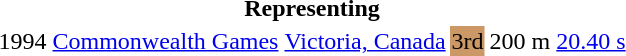<table>
<tr>
<th colspan="6">Representing </th>
</tr>
<tr>
<td>1994</td>
<td><a href='#'>Commonwealth Games</a></td>
<td><a href='#'>Victoria, Canada</a></td>
<td bgcolor="cc9966">3rd</td>
<td>200 m</td>
<td><a href='#'>20.40 s</a></td>
</tr>
</table>
